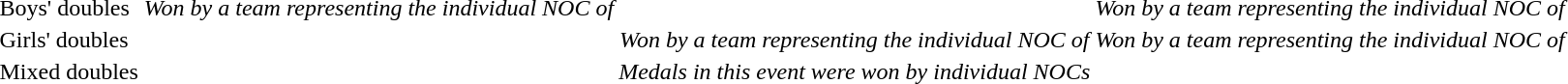<table>
<tr>
<td>Boys' doubles<br></td>
<td><em>Won by a team representing the individual NOC of </em></td>
<td><br></td>
<td><em>Won by a team representing the individual NOC of </em></td>
</tr>
<tr>
<td>Girls' doubles<br></td>
<td><br></td>
<td><em>Won by a team representing the individual NOC of </em></td>
<td><em>Won by a team representing the individual NOC of </em></td>
</tr>
<tr>
<td>Mixed doubles<br></td>
<td colspan=3 align=center><em>Medals in this event were won by individual NOCs</em></td>
</tr>
</table>
